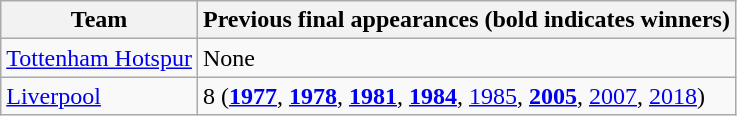<table class="wikitable">
<tr>
<th>Team</th>
<th>Previous final appearances (bold indicates winners)</th>
</tr>
<tr>
<td> <a href='#'>Tottenham Hotspur</a></td>
<td>None</td>
</tr>
<tr>
<td> <a href='#'>Liverpool</a></td>
<td>8 (<strong><a href='#'>1977</a></strong>, <strong><a href='#'>1978</a></strong>, <strong><a href='#'>1981</a></strong>, <strong><a href='#'>1984</a></strong>, <a href='#'>1985</a>, <strong><a href='#'>2005</a></strong>, <a href='#'>2007</a>, <a href='#'>2018</a>)</td>
</tr>
</table>
